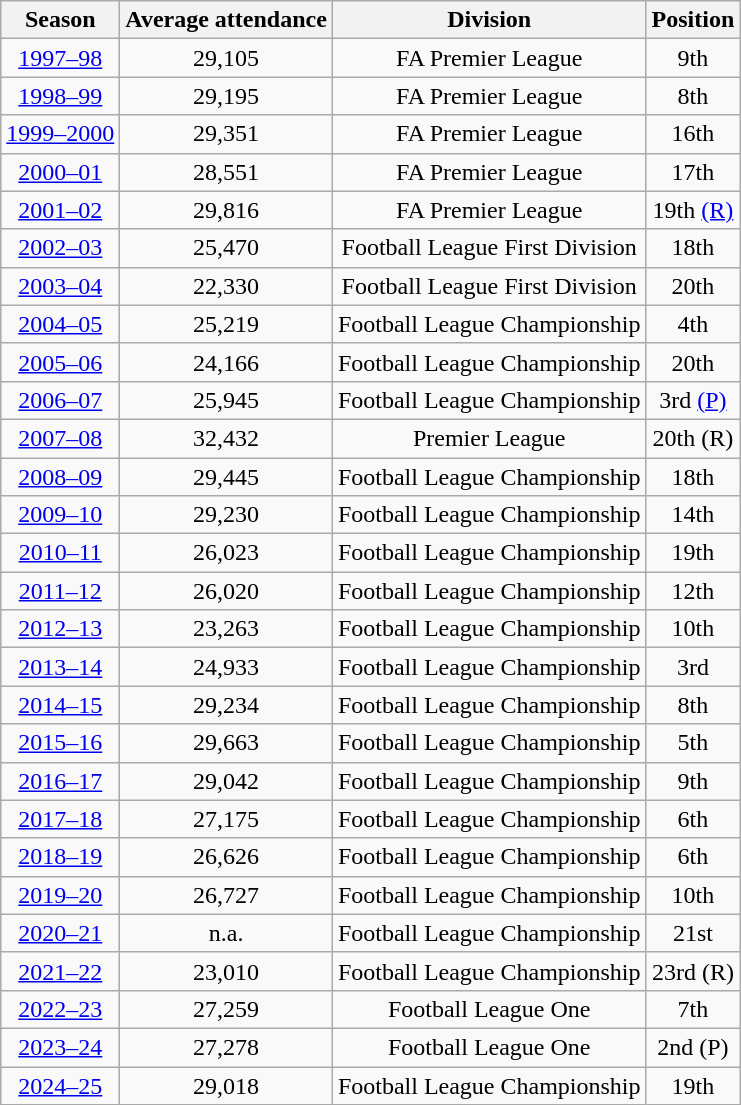<table class="wikitable">
<tr>
<th>Season</th>
<th>Average attendance</th>
<th>Division</th>
<th>Position</th>
</tr>
<tr>
<td style="text-align:center;"><a href='#'>1997–98</a></td>
<td style="text-align:center;">29,105</td>
<td style="text-align:center;">FA Premier League</td>
<td style="text-align:center;">9th</td>
</tr>
<tr>
<td style="text-align:center;"><a href='#'>1998–99</a></td>
<td style="text-align:center;">29,195</td>
<td style="text-align:center;">FA Premier League</td>
<td style="text-align:center;">8th</td>
</tr>
<tr>
<td style="text-align:center;"><a href='#'>1999–2000</a></td>
<td style="text-align:center;">29,351</td>
<td style="text-align:center;">FA Premier League</td>
<td style="text-align:center;">16th</td>
</tr>
<tr>
<td style="text-align:center;"><a href='#'>2000–01</a></td>
<td style="text-align:center;">28,551</td>
<td style="text-align:center;">FA Premier League</td>
<td style="text-align:center;">17th</td>
</tr>
<tr>
<td style="text-align:center;"><a href='#'>2001–02</a></td>
<td style="text-align:center;">29,816</td>
<td style="text-align:center;">FA Premier League</td>
<td style="text-align:center;">19th <a href='#'>(R)</a></td>
</tr>
<tr>
<td style="text-align:center;"><a href='#'>2002–03</a></td>
<td style="text-align:center;">25,470</td>
<td style="text-align:center;">Football League First Division</td>
<td style="text-align:center;">18th</td>
</tr>
<tr>
<td style="text-align:center;"><a href='#'>2003–04</a></td>
<td style="text-align:center;">22,330</td>
<td style="text-align:center;">Football League First Division</td>
<td style="text-align:center;">20th</td>
</tr>
<tr>
<td style="text-align:center;"><a href='#'>2004–05</a></td>
<td style="text-align:center;">25,219</td>
<td style="text-align:center;">Football League Championship</td>
<td style="text-align:center;">4th</td>
</tr>
<tr>
<td style="text-align:center;"><a href='#'>2005–06</a></td>
<td style="text-align:center;">24,166</td>
<td style="text-align:center;">Football League Championship</td>
<td style="text-align:center;">20th</td>
</tr>
<tr>
<td style="text-align:center;"><a href='#'>2006–07</a></td>
<td style="text-align:center;">25,945</td>
<td style="text-align:center;">Football League Championship</td>
<td style="text-align:center;">3rd <a href='#'>(P)</a></td>
</tr>
<tr>
<td style="text-align:center;"><a href='#'>2007–08</a></td>
<td style="text-align:center;">32,432</td>
<td style="text-align:center;">Premier League</td>
<td style="text-align:center;">20th (R)</td>
</tr>
<tr>
<td style="text-align:center;"><a href='#'>2008–09</a></td>
<td style="text-align:center;">29,445</td>
<td style="text-align:center;">Football League Championship</td>
<td style="text-align:center;">18th</td>
</tr>
<tr>
<td style="text-align:center;"><a href='#'>2009–10</a></td>
<td style="text-align:center;">29,230</td>
<td style="text-align:center;">Football League Championship</td>
<td style="text-align:center;">14th</td>
</tr>
<tr>
<td style="text-align:center;"><a href='#'>2010–11</a></td>
<td style="text-align:center;">26,023</td>
<td style="text-align:center;">Football League Championship</td>
<td style="text-align:center;">19th</td>
</tr>
<tr>
<td style="text-align:center;"><a href='#'>2011–12</a></td>
<td style="text-align:center;">26,020</td>
<td style="text-align:center;">Football League Championship</td>
<td style="text-align:center;">12th</td>
</tr>
<tr>
<td style="text-align:center;"><a href='#'>2012–13</a></td>
<td style="text-align:center;">23,263</td>
<td style="text-align:center;">Football League Championship</td>
<td style="text-align:center;">10th</td>
</tr>
<tr>
<td style="text-align:center;"><a href='#'>2013–14</a></td>
<td style="text-align:center;">24,933</td>
<td style="text-align:center;">Football League Championship</td>
<td style="text-align:center;">3rd</td>
</tr>
<tr>
<td style="text-align:center;"><a href='#'>2014–15</a></td>
<td style="text-align:center;">29,234</td>
<td style="text-align:center;">Football League Championship</td>
<td style="text-align:center;">8th</td>
</tr>
<tr>
<td style="text-align:center;"><a href='#'>2015–16</a></td>
<td style="text-align:center;">29,663</td>
<td style="text-align:center;">Football League Championship</td>
<td style="text-align:center;">5th</td>
</tr>
<tr>
<td style="text-align:center;"><a href='#'>2016–17</a></td>
<td style="text-align:center;">29,042</td>
<td style="text-align:center;">Football League Championship</td>
<td style="text-align:center;">9th</td>
</tr>
<tr>
<td style="text-align:center;"><a href='#'>2017–18</a></td>
<td style="text-align:center;">27,175</td>
<td style="text-align:center;">Football League Championship</td>
<td style="text-align:center;">6th</td>
</tr>
<tr>
<td style="text-align:center;"><a href='#'>2018–19</a></td>
<td style="text-align:center;">26,626</td>
<td style="text-align:center;">Football League Championship</td>
<td style="text-align:center;">6th</td>
</tr>
<tr>
<td style="text-align:center;"><a href='#'>2019–20</a></td>
<td style="text-align:center;">26,727</td>
<td style="text-align:center;">Football League Championship</td>
<td style="text-align:center;">10th</td>
</tr>
<tr>
<td style="text-align:center;"><a href='#'>2020–21</a></td>
<td style="text-align:center;">n.a.</td>
<td style="text-align:center;">Football League Championship</td>
<td style="text-align:center;">21st</td>
</tr>
<tr>
<td style="text-align:center;"><a href='#'>2021–22</a></td>
<td style="text-align:center;">23,010</td>
<td style="text-align:center;">Football League Championship</td>
<td style="text-align:center;">23rd (R)</td>
</tr>
<tr>
<td style="text-align:center;"><a href='#'>2022–23</a></td>
<td style="text-align:center;">27,259</td>
<td style="text-align:center;">Football League One</td>
<td style="text-align:center;">7th</td>
</tr>
<tr>
<td style="text-align:center;"><a href='#'>2023–24</a></td>
<td style="text-align:center;">27,278</td>
<td style="text-align:center;">Football League One</td>
<td style="text-align:center;">2nd (P)</td>
</tr>
<tr>
<td style="text-align:center;"><a href='#'>2024–25</a></td>
<td style="text-align:center;">29,018</td>
<td style="text-align:center;">Football League Championship</td>
<td style="text-align:center;">19th</td>
</tr>
</table>
